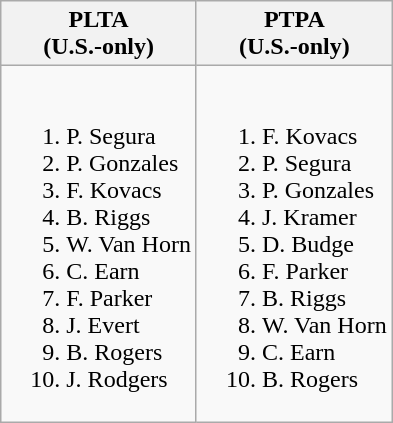<table class="wikitable">
<tr>
<th>PLTA<br>(U.S.-only)</th>
<th>PTPA<br>(U.S.-only)</th>
</tr>
<tr style="vertical-align: top;">
<td style="white-space: nowrap;"><br><ol><li> P. Segura</li><li> P. Gonzales</li><li> F. Kovacs</li><li> B. Riggs</li><li> W. Van Horn</li><li> C. Earn</li><li> F. Parker</li><li> J. Evert</li><li> B. Rogers</li><li> J. Rodgers</li></ol></td>
<td style="white-space: nowrap;"><br><ol><li> F. Kovacs</li><li> P. Segura</li><li> P. Gonzales</li><li> J. Kramer</li><li> D. Budge</li><li> F. Parker</li><li> B. Riggs</li><li> W. Van Horn</li><li> C. Earn</li><li> B. Rogers</li></ol></td>
</tr>
</table>
